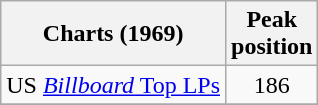<table class="wikitable sortable">
<tr>
<th scope="col">Charts (1969)</th>
<th scope="col">Peak<br>position</th>
</tr>
<tr>
<td>US <a href='#'><em>Billboard</em> Top LPs</a></td>
<td style="text-align:center;">186</td>
</tr>
<tr>
</tr>
</table>
